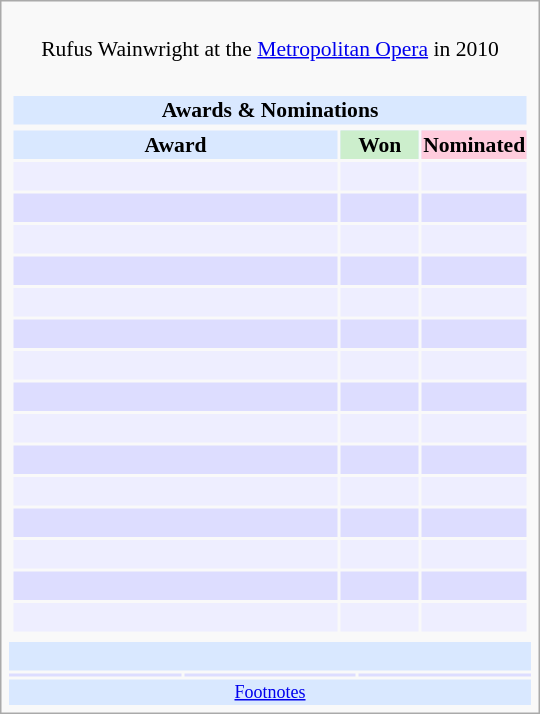<table class="infobox" style="width: 25em; text-align: left; font-size: 90%; vertical-align: middle;">
<tr>
<td colspan="3" style="text-align:center;"><br>Rufus Wainwright at the <a href='#'>Metropolitan Opera</a> in 2010</td>
</tr>
<tr>
<td colspan=3><br><table class="collapsible collapsed" width=100%>
<tr>
<th colspan=3 style="background-color: #D9E8FF; text-align: center;">Awards & Nominations</th>
</tr>
<tr>
</tr>
<tr bgcolor=#D9E8FF>
<td style="text-align:center;"><strong>Award</strong></td>
<td style="text-align:center;background: #cceecc;text-size:0.9em" width=50><strong>Won</strong></td>
<td style="text-align:center;background: #ffccdd;text-size:0.9em" width=50><strong>Nominated</strong></td>
</tr>
<tr bgcolor=#eeeeff>
<td align="center"><br></td>
<td></td>
<td></td>
</tr>
<tr bgcolor=#ddddff>
<td align="center"><br></td>
<td></td>
<td></td>
</tr>
<tr bgcolor=#eeeeff>
<td align="center"><br></td>
<td></td>
<td></td>
</tr>
<tr bgcolor=#ddddff>
<td align="center"><br></td>
<td></td>
<td></td>
</tr>
<tr bgcolor=#eeeeff>
<td align="center"><br></td>
<td></td>
<td></td>
</tr>
<tr bgcolor=#ddddff>
<td align="center"><br></td>
<td></td>
<td></td>
</tr>
<tr bgcolor=#eeeeff>
<td align="center"><br></td>
<td></td>
<td></td>
</tr>
<tr bgcolor=#ddddff>
<td align="center"><br></td>
<td></td>
<td></td>
</tr>
<tr bgcolor=#eeeeff>
<td align="center"><br></td>
<td></td>
<td></td>
</tr>
<tr bgcolor=#ddddff>
<td align="center"><br></td>
<td></td>
<td></td>
</tr>
<tr bgcolor=#eeeeff>
<td align="center"><br></td>
<td></td>
<td></td>
</tr>
<tr bgcolor=#ddddff>
<td align="center"><br></td>
<td></td>
<td></td>
</tr>
<tr bgcolor=#eeeeff>
<td align="center"><br></td>
<td></td>
<td></td>
</tr>
<tr bgcolor=#ddddff>
<td align="center"><br></td>
<td></td>
<td></td>
</tr>
<tr bgcolor=#eeeeff>
<td align="center"><br></td>
<td></td>
<td></td>
</tr>
<tr bgcolor=#D9E8FF>
</tr>
</table>
</td>
</tr>
<tr bgcolor=#D9E8FF>
<td align="center" colspan="3"><br></td>
</tr>
<tr bgcolor=#ddddff>
<td></td>
<td></td>
<td></td>
</tr>
<tr bgcolor=#D9E8FF>
<td colspan="3" style="font-size: smaller; text-align:center;"><a href='#'>Footnotes</a></td>
</tr>
</table>
